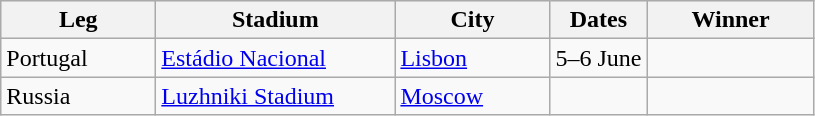<table class="wikitable sortable"  text-align:left;">
<tr bgcolor="#efefef">
<th style="width:6em;">Leg</th>
<th style="width:9.5em;">Stadium</th>
<th style="width:6em;">City</th>
<th>Dates</th>
<th style="width:6.5em;">Winner</th>
</tr>
<tr>
<td>Portugal</td>
<td><a href='#'>Estádio Nacional</a></td>
<td><a href='#'>Lisbon</a></td>
<td align=center>5–6 June</td>
<td></td>
</tr>
<tr>
<td>Russia</td>
<td><a href='#'>Luzhniki Stadium</a></td>
<td><a href='#'>Moscow</a></td>
<td align=center></td>
<td></td>
</tr>
</table>
